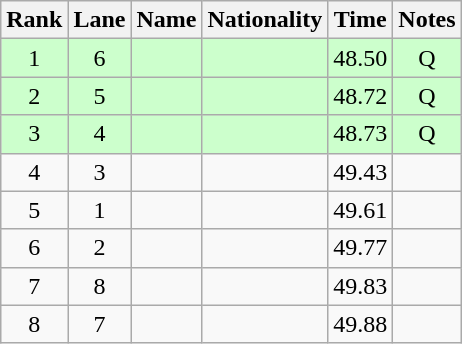<table class="wikitable sortable" style="text-align:center">
<tr>
<th>Rank</th>
<th>Lane</th>
<th>Name</th>
<th>Nationality</th>
<th>Time</th>
<th>Notes</th>
</tr>
<tr bgcolor=ccffcc>
<td>1</td>
<td>6</td>
<td align="left"></td>
<td align="left"></td>
<td>48.50</td>
<td>Q</td>
</tr>
<tr bgcolor=ccffcc>
<td>2</td>
<td>5</td>
<td align="left"></td>
<td align="left"></td>
<td>48.72</td>
<td>Q</td>
</tr>
<tr bgcolor=ccffcc>
<td>3</td>
<td>4</td>
<td align="left"></td>
<td align="left"></td>
<td>48.73</td>
<td>Q</td>
</tr>
<tr>
<td>4</td>
<td>3</td>
<td align="left"></td>
<td align="left"></td>
<td>49.43</td>
<td></td>
</tr>
<tr>
<td>5</td>
<td>1</td>
<td align="left"></td>
<td align="left"></td>
<td>49.61</td>
<td></td>
</tr>
<tr>
<td>6</td>
<td>2</td>
<td align="left"></td>
<td align="left"></td>
<td>49.77</td>
<td></td>
</tr>
<tr>
<td>7</td>
<td>8</td>
<td align="left"></td>
<td align="left"></td>
<td>49.83</td>
<td></td>
</tr>
<tr>
<td>8</td>
<td>7</td>
<td align="left"></td>
<td align="left"></td>
<td>49.88</td>
<td></td>
</tr>
</table>
